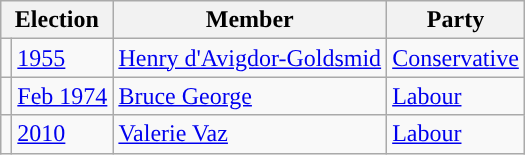<table class="wikitable">
<tr>
<th colspan="2">Election</th>
<th>Member</th>
<th>Party</th>
</tr>
<tr>
<td style="color:inherit;background-color: "></td>
<td><a href='#'>1955</a></td>
<td><a href='#'>Henry d'Avigdor-Goldsmid</a></td>
<td><a href='#'>Conservative</a></td>
</tr>
<tr>
<td style="color:inherit;background-color: "></td>
<td><a href='#'>Feb 1974</a></td>
<td><a href='#'>Bruce George</a></td>
<td><a href='#'>Labour</a></td>
</tr>
<tr>
<td style="color:inherit;background-color: "></td>
<td><a href='#'>2010</a></td>
<td><a href='#'>Valerie Vaz</a></td>
<td><a href='#'>Labour</a></td>
</tr>
</table>
